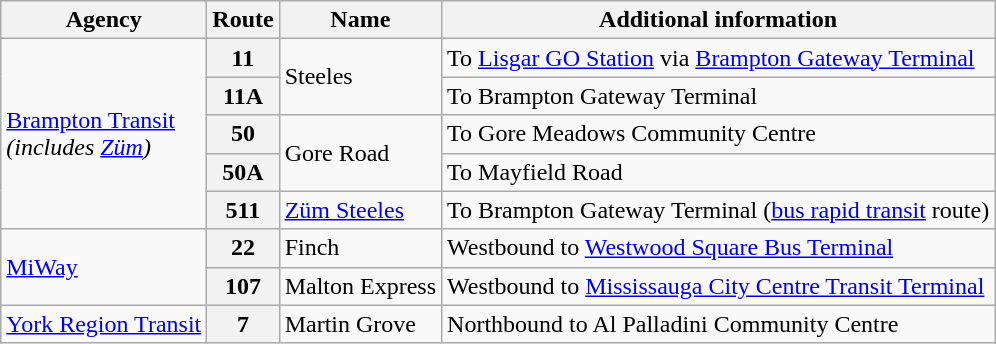<table class="wikitable">
<tr>
<th>Agency</th>
<th>Route</th>
<th>Name</th>
<th>Additional information</th>
</tr>
<tr>
<td rowspan="5"><a href='#'>Brampton Transit</a><br><em>(includes <a href='#'>Züm</a>)</em></td>
<th>11</th>
<td rowspan="2">Steeles</td>
<td>To <a href='#'>Lisgar GO Station</a> via <a href='#'>Brampton Gateway Terminal</a></td>
</tr>
<tr>
<th>11A</th>
<td>To Brampton Gateway Terminal</td>
</tr>
<tr>
<th>50</th>
<td rowspan="2">Gore Road</td>
<td>To Gore Meadows Community Centre</td>
</tr>
<tr>
<th>50A</th>
<td>To Mayfield Road</td>
</tr>
<tr>
<th>511</th>
<td><a href='#'>Züm Steeles</a></td>
<td>To Brampton Gateway Terminal (<a href='#'>bus rapid transit</a> route)</td>
</tr>
<tr>
<td rowspan="2"><a href='#'>MiWay</a></td>
<th>22</th>
<td>Finch</td>
<td>Westbound to <a href='#'>Westwood Square Bus Terminal</a></td>
</tr>
<tr>
<th>107</th>
<td>Malton Express</td>
<td>Westbound to <a href='#'>Mississauga City Centre Transit Terminal</a></td>
</tr>
<tr>
<td><a href='#'>York Region Transit</a></td>
<th>7</th>
<td>Martin Grove</td>
<td>Northbound to Al Palladini Community Centre</td>
</tr>
</table>
